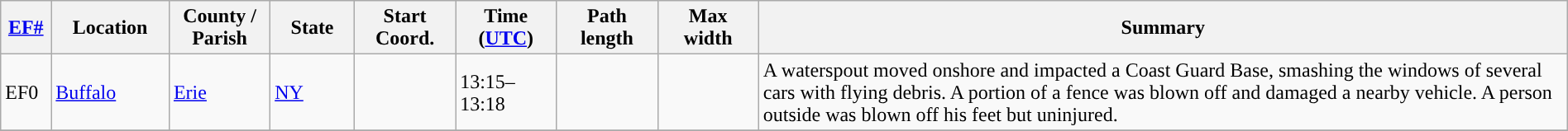<table class="wikitable sortable" style="width:100%;">
<tr>
<th scope="col"  style="width:3%; text-align:center;"><a href='#'>EF#</a></th>
<th scope="col"  style="width:7%; text-align:center;" class="unsortable">Location</th>
<th scope="col"  style="width:6%; text-align:center;" class="unsortable">County / Parish</th>
<th scope="col"  style="width:5%; text-align:center;">State</th>
<th scope="col"  style="width:6%; text-align:center;">Start Coord.</th>
<th scope="col"  style="width:6%; text-align:center;">Time (<a href='#'>UTC</a>)</th>
<th scope="col"  style="width:6%; text-align:center;">Path length</th>
<th scope="col"  style="width:6%; text-align:center;">Max width</th>
<th scope="col" class="unsortable" style="width:48%; text-align:center;">Summary</th>
</tr>
<tr>
<td>EF0</td>
<td><a href='#'>Buffalo</a></td>
<td><a href='#'>Erie</a></td>
<td><a href='#'>NY</a></td>
<td></td>
<td>13:15–13:18</td>
<td></td>
<td></td>
<td>A waterspout moved onshore and impacted a Coast Guard Base, smashing the windows of several cars with flying debris. A portion of a fence was blown off and damaged a nearby vehicle. A person outside was blown off his feet but uninjured.</td>
</tr>
<tr>
</tr>
</table>
